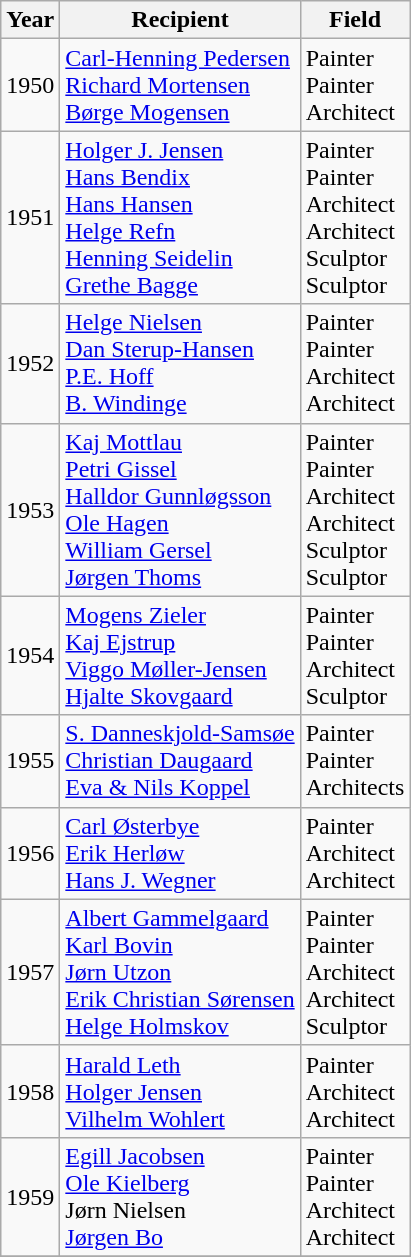<table class="wikitable">
<tr>
<th>Year</th>
<th>Recipient</th>
<th>Field</th>
</tr>
<tr>
<td>1950</td>
<td><a href='#'>Carl-Henning Pedersen</a><br> <a href='#'>Richard Mortensen </a><br><a href='#'>Børge Mogensen</a></td>
<td>Painter<br>Painter<br>Architect</td>
</tr>
<tr>
<td>1951</td>
<td><a href='#'>Holger J. Jensen</a><br><a href='#'>Hans Bendix</a><br><a href='#'>Hans Hansen</a><br><a href='#'>Helge Refn</a><br><a href='#'>Henning Seidelin</a><br><a href='#'>Grethe Bagge</a></td>
<td>Painter<br>Painter<br>Architect<br>Architect<br>Sculptor<br>Sculptor</td>
</tr>
<tr>
<td>1952</td>
<td><a href='#'>Helge Nielsen</a> <br><a href='#'>Dan Sterup-Hansen</a><br><a href='#'>P.E. Hoff</a><br><a href='#'>B. Windinge</a></td>
<td>Painter<br>Painter<br>Architect<br>Architect</td>
</tr>
<tr>
<td>1953</td>
<td><a href='#'>Kaj Mottlau</a> <br> <a href='#'>Petri Gissel</a> <br> <a href='#'>Halldor Gunnløgsson</a> <br> <a href='#'>Ole Hagen</a> <br> <a href='#'>William Gersel</a> <br> <a href='#'>Jørgen Thoms</a></td>
<td>Painter<br>Painter<br>Architect<br>Architect<br>Sculptor<br>Sculptor</td>
</tr>
<tr>
<td>1954</td>
<td><a href='#'>Mogens Zieler</a><br> <a href='#'>Kaj Ejstrup</a> <br><a href='#'>Viggo Møller-Jensen </a><br> <a href='#'>Hjalte Skovgaard</a></td>
<td>Painter<br>Painter<br>Architect<br>Sculptor</td>
</tr>
<tr>
<td>1955</td>
<td><a href='#'>S. Danneskjold-Samsøe</a> <br> <a href='#'>Christian Daugaard</a><br> <a href='#'>Eva & Nils Koppel</a></td>
<td>Painter<br>Painter<br>Architects</td>
</tr>
<tr>
<td>1956</td>
<td><a href='#'>Carl Østerbye</a> <br> <a href='#'>Erik Herløw </a><br> <a href='#'>Hans J. Wegner</a></td>
<td>Painter<br>Architect<br>Architect</td>
</tr>
<tr>
<td>1957</td>
<td><a href='#'>Albert Gammelgaard</a> <br> <a href='#'>Karl Bovin</a> <br> <a href='#'>Jørn Utzon</a> <br><a href='#'>Erik Christian Sørensen </a><br><a href='#'>Helge Holmskov</a></td>
<td>Painter<br>Painter<br>Architect<br>Architect<br>Sculptor</td>
</tr>
<tr>
<td>1958</td>
<td><a href='#'>Harald Leth</a> <br> <a href='#'>Holger Jensen</a><br><a href='#'>Vilhelm Wohlert</a></td>
<td>Painter<br>Architect<br>Architect</td>
</tr>
<tr>
<td>1959</td>
<td><a href='#'>Egill Jacobsen</a> <br><a href='#'>Ole Kielberg</a><br>Jørn Nielsen <br> <a href='#'>Jørgen Bo</a></td>
<td>Painter<br>Painter<br>Architect<br>Architect</td>
</tr>
<tr>
</tr>
</table>
